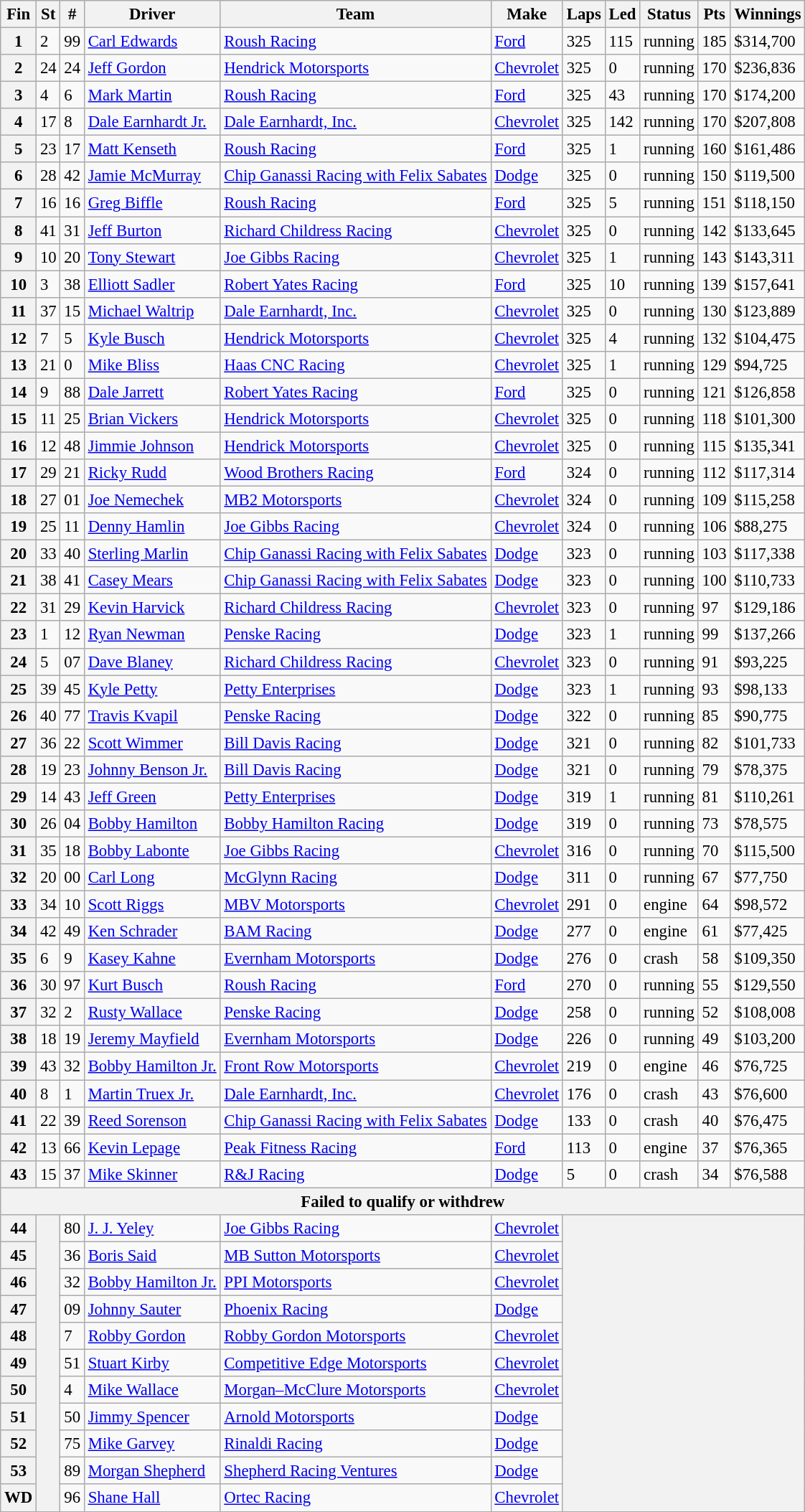<table class="wikitable" style="font-size:95%">
<tr>
<th>Fin</th>
<th>St</th>
<th>#</th>
<th>Driver</th>
<th>Team</th>
<th>Make</th>
<th>Laps</th>
<th>Led</th>
<th>Status</th>
<th>Pts</th>
<th>Winnings</th>
</tr>
<tr>
<th>1</th>
<td>2</td>
<td>99</td>
<td><a href='#'>Carl Edwards</a></td>
<td><a href='#'>Roush Racing</a></td>
<td><a href='#'>Ford</a></td>
<td>325</td>
<td>115</td>
<td>running</td>
<td>185</td>
<td>$314,700</td>
</tr>
<tr>
<th>2</th>
<td>24</td>
<td>24</td>
<td><a href='#'>Jeff Gordon</a></td>
<td><a href='#'>Hendrick Motorsports</a></td>
<td><a href='#'>Chevrolet</a></td>
<td>325</td>
<td>0</td>
<td>running</td>
<td>170</td>
<td>$236,836</td>
</tr>
<tr>
<th>3</th>
<td>4</td>
<td>6</td>
<td><a href='#'>Mark Martin</a></td>
<td><a href='#'>Roush Racing</a></td>
<td><a href='#'>Ford</a></td>
<td>325</td>
<td>43</td>
<td>running</td>
<td>170</td>
<td>$174,200</td>
</tr>
<tr>
<th>4</th>
<td>17</td>
<td>8</td>
<td><a href='#'>Dale Earnhardt Jr.</a></td>
<td><a href='#'>Dale Earnhardt, Inc.</a></td>
<td><a href='#'>Chevrolet</a></td>
<td>325</td>
<td>142</td>
<td>running</td>
<td>170</td>
<td>$207,808</td>
</tr>
<tr>
<th>5</th>
<td>23</td>
<td>17</td>
<td><a href='#'>Matt Kenseth</a></td>
<td><a href='#'>Roush Racing</a></td>
<td><a href='#'>Ford</a></td>
<td>325</td>
<td>1</td>
<td>running</td>
<td>160</td>
<td>$161,486</td>
</tr>
<tr>
<th>6</th>
<td>28</td>
<td>42</td>
<td><a href='#'>Jamie McMurray</a></td>
<td><a href='#'>Chip Ganassi Racing with Felix Sabates</a></td>
<td><a href='#'>Dodge</a></td>
<td>325</td>
<td>0</td>
<td>running</td>
<td>150</td>
<td>$119,500</td>
</tr>
<tr>
<th>7</th>
<td>16</td>
<td>16</td>
<td><a href='#'>Greg Biffle</a></td>
<td><a href='#'>Roush Racing</a></td>
<td><a href='#'>Ford</a></td>
<td>325</td>
<td>5</td>
<td>running</td>
<td>151</td>
<td>$118,150</td>
</tr>
<tr>
<th>8</th>
<td>41</td>
<td>31</td>
<td><a href='#'>Jeff Burton</a></td>
<td><a href='#'>Richard Childress Racing</a></td>
<td><a href='#'>Chevrolet</a></td>
<td>325</td>
<td>0</td>
<td>running</td>
<td>142</td>
<td>$133,645</td>
</tr>
<tr>
<th>9</th>
<td>10</td>
<td>20</td>
<td><a href='#'>Tony Stewart</a></td>
<td><a href='#'>Joe Gibbs Racing</a></td>
<td><a href='#'>Chevrolet</a></td>
<td>325</td>
<td>1</td>
<td>running</td>
<td>143</td>
<td>$143,311</td>
</tr>
<tr>
<th>10</th>
<td>3</td>
<td>38</td>
<td><a href='#'>Elliott Sadler</a></td>
<td><a href='#'>Robert Yates Racing</a></td>
<td><a href='#'>Ford</a></td>
<td>325</td>
<td>10</td>
<td>running</td>
<td>139</td>
<td>$157,641</td>
</tr>
<tr>
<th>11</th>
<td>37</td>
<td>15</td>
<td><a href='#'>Michael Waltrip</a></td>
<td><a href='#'>Dale Earnhardt, Inc.</a></td>
<td><a href='#'>Chevrolet</a></td>
<td>325</td>
<td>0</td>
<td>running</td>
<td>130</td>
<td>$123,889</td>
</tr>
<tr>
<th>12</th>
<td>7</td>
<td>5</td>
<td><a href='#'>Kyle Busch</a></td>
<td><a href='#'>Hendrick Motorsports</a></td>
<td><a href='#'>Chevrolet</a></td>
<td>325</td>
<td>4</td>
<td>running</td>
<td>132</td>
<td>$104,475</td>
</tr>
<tr>
<th>13</th>
<td>21</td>
<td>0</td>
<td><a href='#'>Mike Bliss</a></td>
<td><a href='#'>Haas CNC Racing</a></td>
<td><a href='#'>Chevrolet</a></td>
<td>325</td>
<td>1</td>
<td>running</td>
<td>129</td>
<td>$94,725</td>
</tr>
<tr>
<th>14</th>
<td>9</td>
<td>88</td>
<td><a href='#'>Dale Jarrett</a></td>
<td><a href='#'>Robert Yates Racing</a></td>
<td><a href='#'>Ford</a></td>
<td>325</td>
<td>0</td>
<td>running</td>
<td>121</td>
<td>$126,858</td>
</tr>
<tr>
<th>15</th>
<td>11</td>
<td>25</td>
<td><a href='#'>Brian Vickers</a></td>
<td><a href='#'>Hendrick Motorsports</a></td>
<td><a href='#'>Chevrolet</a></td>
<td>325</td>
<td>0</td>
<td>running</td>
<td>118</td>
<td>$101,300</td>
</tr>
<tr>
<th>16</th>
<td>12</td>
<td>48</td>
<td><a href='#'>Jimmie Johnson</a></td>
<td><a href='#'>Hendrick Motorsports</a></td>
<td><a href='#'>Chevrolet</a></td>
<td>325</td>
<td>0</td>
<td>running</td>
<td>115</td>
<td>$135,341</td>
</tr>
<tr>
<th>17</th>
<td>29</td>
<td>21</td>
<td><a href='#'>Ricky Rudd</a></td>
<td><a href='#'>Wood Brothers Racing</a></td>
<td><a href='#'>Ford</a></td>
<td>324</td>
<td>0</td>
<td>running</td>
<td>112</td>
<td>$117,314</td>
</tr>
<tr>
<th>18</th>
<td>27</td>
<td>01</td>
<td><a href='#'>Joe Nemechek</a></td>
<td><a href='#'>MB2 Motorsports</a></td>
<td><a href='#'>Chevrolet</a></td>
<td>324</td>
<td>0</td>
<td>running</td>
<td>109</td>
<td>$115,258</td>
</tr>
<tr>
<th>19</th>
<td>25</td>
<td>11</td>
<td><a href='#'>Denny Hamlin</a></td>
<td><a href='#'>Joe Gibbs Racing</a></td>
<td><a href='#'>Chevrolet</a></td>
<td>324</td>
<td>0</td>
<td>running</td>
<td>106</td>
<td>$88,275</td>
</tr>
<tr>
<th>20</th>
<td>33</td>
<td>40</td>
<td><a href='#'>Sterling Marlin</a></td>
<td><a href='#'>Chip Ganassi Racing with Felix Sabates</a></td>
<td><a href='#'>Dodge</a></td>
<td>323</td>
<td>0</td>
<td>running</td>
<td>103</td>
<td>$117,338</td>
</tr>
<tr>
<th>21</th>
<td>38</td>
<td>41</td>
<td><a href='#'>Casey Mears</a></td>
<td><a href='#'>Chip Ganassi Racing with Felix Sabates</a></td>
<td><a href='#'>Dodge</a></td>
<td>323</td>
<td>0</td>
<td>running</td>
<td>100</td>
<td>$110,733</td>
</tr>
<tr>
<th>22</th>
<td>31</td>
<td>29</td>
<td><a href='#'>Kevin Harvick</a></td>
<td><a href='#'>Richard Childress Racing</a></td>
<td><a href='#'>Chevrolet</a></td>
<td>323</td>
<td>0</td>
<td>running</td>
<td>97</td>
<td>$129,186</td>
</tr>
<tr>
<th>23</th>
<td>1</td>
<td>12</td>
<td><a href='#'>Ryan Newman</a></td>
<td><a href='#'>Penske Racing</a></td>
<td><a href='#'>Dodge</a></td>
<td>323</td>
<td>1</td>
<td>running</td>
<td>99</td>
<td>$137,266</td>
</tr>
<tr>
<th>24</th>
<td>5</td>
<td>07</td>
<td><a href='#'>Dave Blaney</a></td>
<td><a href='#'>Richard Childress Racing</a></td>
<td><a href='#'>Chevrolet</a></td>
<td>323</td>
<td>0</td>
<td>running</td>
<td>91</td>
<td>$93,225</td>
</tr>
<tr>
<th>25</th>
<td>39</td>
<td>45</td>
<td><a href='#'>Kyle Petty</a></td>
<td><a href='#'>Petty Enterprises</a></td>
<td><a href='#'>Dodge</a></td>
<td>323</td>
<td>1</td>
<td>running</td>
<td>93</td>
<td>$98,133</td>
</tr>
<tr>
<th>26</th>
<td>40</td>
<td>77</td>
<td><a href='#'>Travis Kvapil</a></td>
<td><a href='#'>Penske Racing</a></td>
<td><a href='#'>Dodge</a></td>
<td>322</td>
<td>0</td>
<td>running</td>
<td>85</td>
<td>$90,775</td>
</tr>
<tr>
<th>27</th>
<td>36</td>
<td>22</td>
<td><a href='#'>Scott Wimmer</a></td>
<td><a href='#'>Bill Davis Racing</a></td>
<td><a href='#'>Dodge</a></td>
<td>321</td>
<td>0</td>
<td>running</td>
<td>82</td>
<td>$101,733</td>
</tr>
<tr>
<th>28</th>
<td>19</td>
<td>23</td>
<td><a href='#'>Johnny Benson Jr.</a></td>
<td><a href='#'>Bill Davis Racing</a></td>
<td><a href='#'>Dodge</a></td>
<td>321</td>
<td>0</td>
<td>running</td>
<td>79</td>
<td>$78,375</td>
</tr>
<tr>
<th>29</th>
<td>14</td>
<td>43</td>
<td><a href='#'>Jeff Green</a></td>
<td><a href='#'>Petty Enterprises</a></td>
<td><a href='#'>Dodge</a></td>
<td>319</td>
<td>1</td>
<td>running</td>
<td>81</td>
<td>$110,261</td>
</tr>
<tr>
<th>30</th>
<td>26</td>
<td>04</td>
<td><a href='#'>Bobby Hamilton</a></td>
<td><a href='#'>Bobby Hamilton Racing</a></td>
<td><a href='#'>Dodge</a></td>
<td>319</td>
<td>0</td>
<td>running</td>
<td>73</td>
<td>$78,575</td>
</tr>
<tr>
<th>31</th>
<td>35</td>
<td>18</td>
<td><a href='#'>Bobby Labonte</a></td>
<td><a href='#'>Joe Gibbs Racing</a></td>
<td><a href='#'>Chevrolet</a></td>
<td>316</td>
<td>0</td>
<td>running</td>
<td>70</td>
<td>$115,500</td>
</tr>
<tr>
<th>32</th>
<td>20</td>
<td>00</td>
<td><a href='#'>Carl Long</a></td>
<td><a href='#'>McGlynn Racing</a></td>
<td><a href='#'>Dodge</a></td>
<td>311</td>
<td>0</td>
<td>running</td>
<td>67</td>
<td>$77,750</td>
</tr>
<tr>
<th>33</th>
<td>34</td>
<td>10</td>
<td><a href='#'>Scott Riggs</a></td>
<td><a href='#'>MBV Motorsports</a></td>
<td><a href='#'>Chevrolet</a></td>
<td>291</td>
<td>0</td>
<td>engine</td>
<td>64</td>
<td>$98,572</td>
</tr>
<tr>
<th>34</th>
<td>42</td>
<td>49</td>
<td><a href='#'>Ken Schrader</a></td>
<td><a href='#'>BAM Racing</a></td>
<td><a href='#'>Dodge</a></td>
<td>277</td>
<td>0</td>
<td>engine</td>
<td>61</td>
<td>$77,425</td>
</tr>
<tr>
<th>35</th>
<td>6</td>
<td>9</td>
<td><a href='#'>Kasey Kahne</a></td>
<td><a href='#'>Evernham Motorsports</a></td>
<td><a href='#'>Dodge</a></td>
<td>276</td>
<td>0</td>
<td>crash</td>
<td>58</td>
<td>$109,350</td>
</tr>
<tr>
<th>36</th>
<td>30</td>
<td>97</td>
<td><a href='#'>Kurt Busch</a></td>
<td><a href='#'>Roush Racing</a></td>
<td><a href='#'>Ford</a></td>
<td>270</td>
<td>0</td>
<td>running</td>
<td>55</td>
<td>$129,550</td>
</tr>
<tr>
<th>37</th>
<td>32</td>
<td>2</td>
<td><a href='#'>Rusty Wallace</a></td>
<td><a href='#'>Penske Racing</a></td>
<td><a href='#'>Dodge</a></td>
<td>258</td>
<td>0</td>
<td>running</td>
<td>52</td>
<td>$108,008</td>
</tr>
<tr>
<th>38</th>
<td>18</td>
<td>19</td>
<td><a href='#'>Jeremy Mayfield</a></td>
<td><a href='#'>Evernham Motorsports</a></td>
<td><a href='#'>Dodge</a></td>
<td>226</td>
<td>0</td>
<td>running</td>
<td>49</td>
<td>$103,200</td>
</tr>
<tr>
<th>39</th>
<td>43</td>
<td>32</td>
<td><a href='#'>Bobby Hamilton Jr.</a></td>
<td><a href='#'>Front Row Motorsports</a></td>
<td><a href='#'>Chevrolet</a></td>
<td>219</td>
<td>0</td>
<td>engine</td>
<td>46</td>
<td>$76,725</td>
</tr>
<tr>
<th>40</th>
<td>8</td>
<td>1</td>
<td><a href='#'>Martin Truex Jr.</a></td>
<td><a href='#'>Dale Earnhardt, Inc.</a></td>
<td><a href='#'>Chevrolet</a></td>
<td>176</td>
<td>0</td>
<td>crash</td>
<td>43</td>
<td>$76,600</td>
</tr>
<tr>
<th>41</th>
<td>22</td>
<td>39</td>
<td><a href='#'>Reed Sorenson</a></td>
<td><a href='#'>Chip Ganassi Racing with Felix Sabates</a></td>
<td><a href='#'>Dodge</a></td>
<td>133</td>
<td>0</td>
<td>crash</td>
<td>40</td>
<td>$76,475</td>
</tr>
<tr>
<th>42</th>
<td>13</td>
<td>66</td>
<td><a href='#'>Kevin Lepage</a></td>
<td><a href='#'>Peak Fitness Racing</a></td>
<td><a href='#'>Ford</a></td>
<td>113</td>
<td>0</td>
<td>engine</td>
<td>37</td>
<td>$76,365</td>
</tr>
<tr>
<th>43</th>
<td>15</td>
<td>37</td>
<td><a href='#'>Mike Skinner</a></td>
<td><a href='#'>R&J Racing</a></td>
<td><a href='#'>Dodge</a></td>
<td>5</td>
<td>0</td>
<td>crash</td>
<td>34</td>
<td>$76,588</td>
</tr>
<tr>
<th colspan="11">Failed to qualify or withdrew</th>
</tr>
<tr>
<th>44</th>
<th rowspan="11"></th>
<td>80</td>
<td><a href='#'>J. J. Yeley</a></td>
<td><a href='#'>Joe Gibbs Racing</a></td>
<td><a href='#'>Chevrolet</a></td>
<th colspan="5" rowspan="11"></th>
</tr>
<tr>
<th>45</th>
<td>36</td>
<td><a href='#'>Boris Said</a></td>
<td><a href='#'>MB Sutton Motorsports</a></td>
<td><a href='#'>Chevrolet</a></td>
</tr>
<tr>
<th>46</th>
<td>32</td>
<td><a href='#'>Bobby Hamilton Jr.</a></td>
<td><a href='#'>PPI Motorsports</a></td>
<td><a href='#'>Chevrolet</a></td>
</tr>
<tr>
<th>47</th>
<td>09</td>
<td><a href='#'>Johnny Sauter</a></td>
<td><a href='#'>Phoenix Racing</a></td>
<td><a href='#'>Dodge</a></td>
</tr>
<tr>
<th>48</th>
<td>7</td>
<td><a href='#'>Robby Gordon</a></td>
<td><a href='#'>Robby Gordon Motorsports</a></td>
<td><a href='#'>Chevrolet</a></td>
</tr>
<tr>
<th>49</th>
<td>51</td>
<td><a href='#'>Stuart Kirby</a></td>
<td><a href='#'>Competitive Edge Motorsports</a></td>
<td><a href='#'>Chevrolet</a></td>
</tr>
<tr>
<th>50</th>
<td>4</td>
<td><a href='#'>Mike Wallace</a></td>
<td><a href='#'>Morgan–McClure Motorsports</a></td>
<td><a href='#'>Chevrolet</a></td>
</tr>
<tr>
<th>51</th>
<td>50</td>
<td><a href='#'>Jimmy Spencer</a></td>
<td><a href='#'>Arnold Motorsports</a></td>
<td><a href='#'>Dodge</a></td>
</tr>
<tr>
<th>52</th>
<td>75</td>
<td><a href='#'>Mike Garvey</a></td>
<td><a href='#'>Rinaldi Racing</a></td>
<td><a href='#'>Dodge</a></td>
</tr>
<tr>
<th>53</th>
<td>89</td>
<td><a href='#'>Morgan Shepherd</a></td>
<td><a href='#'>Shepherd Racing Ventures</a></td>
<td><a href='#'>Dodge</a></td>
</tr>
<tr>
<th>WD</th>
<td>96</td>
<td><a href='#'>Shane Hall</a></td>
<td><a href='#'>Ortec Racing</a></td>
<td><a href='#'>Chevrolet</a></td>
</tr>
</table>
